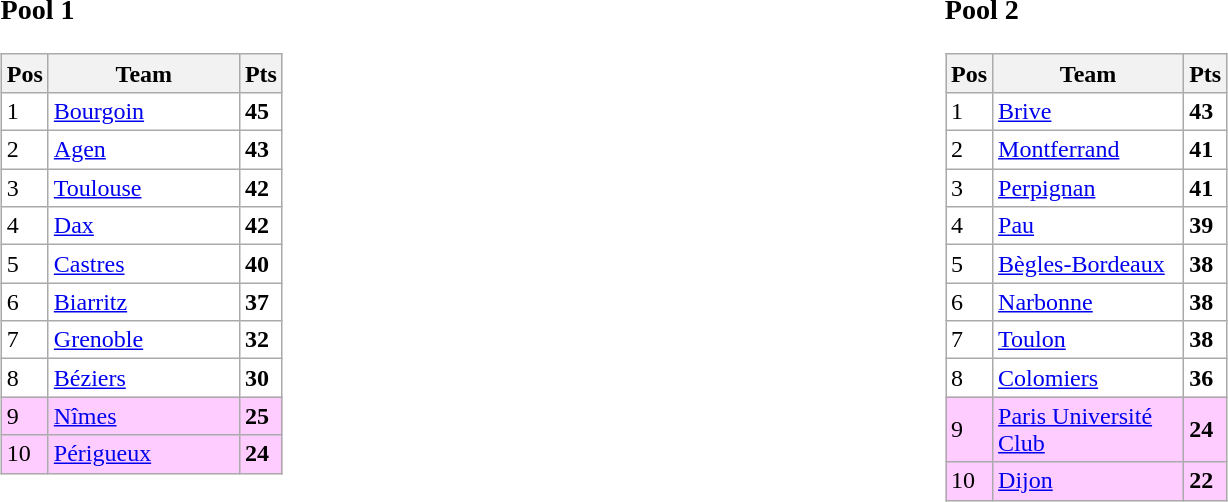<table width="100%" align="center" border="0" cellpadding="4" cellspacing="5">
<tr valign="top" align="left">
<td width="50%"><br><h3>Pool 1</h3><table class="wikitable gauche">
<tr>
<th>Pos</th>
<th>Team</th>
<th>Pts</th>
</tr>
<tr bgcolor=#ffffff>
<td>1</td>
<td align=left width=120><a href='#'>Bourgoin</a></td>
<td><strong>45</strong></td>
</tr>
<tr bgcolor=#ffffff>
<td>2</td>
<td align=left><a href='#'>Agen</a></td>
<td><strong>43</strong></td>
</tr>
<tr bgcolor=#ffffff>
<td>3</td>
<td align=left><a href='#'>Toulouse</a></td>
<td><strong>42</strong></td>
</tr>
<tr bgcolor=#ffffff>
<td>4</td>
<td align=left><a href='#'>Dax</a></td>
<td><strong>42</strong></td>
</tr>
<tr bgcolor=#ffffff>
<td>5</td>
<td align=left><a href='#'>Castres</a></td>
<td><strong>40</strong></td>
</tr>
<tr bgcolor=#ffffff>
<td>6</td>
<td align=left><a href='#'>Biarritz</a></td>
<td><strong>37</strong></td>
</tr>
<tr bgcolor=#ffffff>
<td>7</td>
<td align=left><a href='#'>Grenoble</a></td>
<td><strong>32</strong></td>
</tr>
<tr bgcolor=#ffffff>
<td>8</td>
<td align=left><a href='#'>Béziers</a></td>
<td><strong>30</strong></td>
</tr>
<tr bgcolor=#ffccff>
<td>9</td>
<td align=left><a href='#'>Nîmes</a></td>
<td><strong>25</strong></td>
</tr>
<tr bgcolor=#ffccff>
<td>10</td>
<td align=left><a href='#'>Périgueux</a></td>
<td><strong>24</strong></td>
</tr>
</table>
</td>
<td width="50%"><br><h3>Pool 2</h3><table class="wikitable gauche">
<tr>
<th>Pos</th>
<th>Team</th>
<th>Pts</th>
</tr>
<tr bgcolor=#ffffff>
<td>1</td>
<td align=left width=120><a href='#'>Brive</a></td>
<td><strong>43</strong></td>
</tr>
<tr bgcolor=#ffffff>
<td>2</td>
<td align=left><a href='#'>Montferrand</a></td>
<td><strong>41</strong></td>
</tr>
<tr bgcolor=#ffffff>
<td>3</td>
<td align=left><a href='#'>Perpignan</a></td>
<td><strong>41</strong></td>
</tr>
<tr bgcolor=#ffffff>
<td>4</td>
<td align=left><a href='#'>Pau</a></td>
<td><strong>39</strong></td>
</tr>
<tr bgcolor=#ffffff>
<td>5</td>
<td align=left><a href='#'>Bègles-Bordeaux</a></td>
<td><strong>38</strong></td>
</tr>
<tr bgcolor=#ffffff>
<td>6</td>
<td align=left><a href='#'>Narbonne</a></td>
<td><strong>38</strong></td>
</tr>
<tr bgcolor=#ffffff>
<td>7</td>
<td align=left><a href='#'>Toulon</a></td>
<td><strong>38</strong></td>
</tr>
<tr bgcolor=#ffffff>
<td>8</td>
<td align=left><a href='#'>Colomiers</a></td>
<td><strong>36</strong></td>
</tr>
<tr bgcolor=#ffccff>
<td>9</td>
<td align=left><a href='#'>Paris Université Club</a></td>
<td><strong>24</strong></td>
</tr>
<tr bgcolor=#ffccff>
<td>10</td>
<td align=left><a href='#'>Dijon</a></td>
<td><strong>22</strong></td>
</tr>
</table>
</td>
</tr>
</table>
